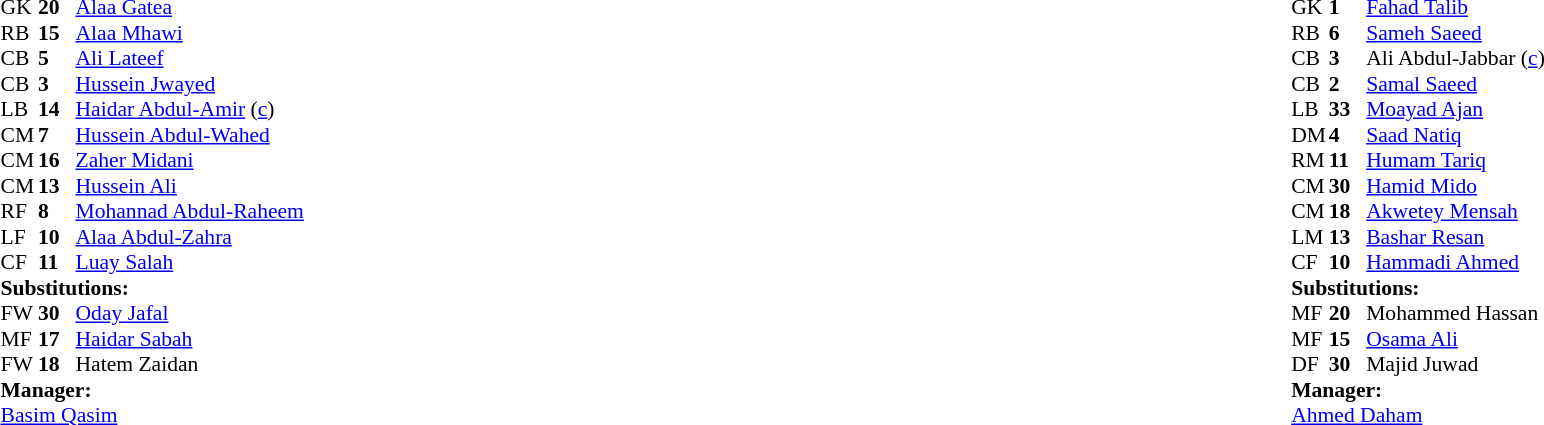<table style="width:100%">
<tr>
<td style="vertical-align:top; width:40%"><br><table style="font-size: 90%" cellspacing="0" cellpadding="0">
<tr>
<th width=25></th>
<th width=25></th>
</tr>
<tr>
<td>GK</td>
<td><strong>20</strong></td>
<td> <a href='#'>Alaa Gatea</a></td>
</tr>
<tr>
<td>RB</td>
<td><strong>15</strong></td>
<td> <a href='#'>Alaa Mhawi</a></td>
</tr>
<tr>
<td>CB</td>
<td><strong>5</strong></td>
<td> <a href='#'>Ali Lateef</a></td>
</tr>
<tr>
<td>CB</td>
<td><strong>3</strong></td>
<td> <a href='#'>Hussein Jwayed</a></td>
</tr>
<tr>
<td>LB</td>
<td><strong>14</strong></td>
<td> <a href='#'>Haidar Abdul-Amir</a> (<a href='#'>c</a>)</td>
</tr>
<tr>
<td>CM</td>
<td><strong>7</strong></td>
<td> <a href='#'>Hussein Abdul-Wahed</a></td>
<td></td>
</tr>
<tr>
<td>CM</td>
<td><strong>16</strong></td>
<td> <a href='#'>Zaher Midani</a></td>
<td></td>
<td></td>
</tr>
<tr>
<td>CM</td>
<td><strong>13</strong></td>
<td> <a href='#'>Hussein Ali</a></td>
<td></td>
</tr>
<tr>
<td>RF</td>
<td><strong>8</strong></td>
<td> <a href='#'>Mohannad Abdul-Raheem</a></td>
<td></td>
<td></td>
</tr>
<tr>
<td>LF</td>
<td><strong>10</strong></td>
<td> <a href='#'>Alaa Abdul-Zahra</a></td>
</tr>
<tr>
<td>CF</td>
<td><strong>11</strong></td>
<td> <a href='#'>Luay Salah</a></td>
<td></td>
<td></td>
</tr>
<tr>
<td colspan=3><strong>Substitutions:</strong></td>
</tr>
<tr>
<td>FW</td>
<td><strong>30</strong></td>
<td> <a href='#'>Oday Jafal</a></td>
<td></td>
<td></td>
</tr>
<tr>
<td>MF</td>
<td><strong>17</strong></td>
<td> <a href='#'>Haidar Sabah</a></td>
<td></td>
<td></td>
</tr>
<tr>
<td>FW</td>
<td><strong>18</strong></td>
<td> Hatem Zaidan</td>
<td></td>
<td></td>
</tr>
<tr>
<td colspan=3><strong>Manager:</strong></td>
</tr>
<tr>
<td colspan=4> <a href='#'>Basim Qasim</a></td>
</tr>
</table>
</td>
<td valign="top"></td>
<td style="vertical-align:top; width:50%"><br><table cellspacing="0" cellpadding="0" style="font-size:90%; margin:auto">
<tr>
<th width=25></th>
<th width=25></th>
</tr>
<tr>
<td>GK</td>
<td><strong>1</strong></td>
<td> <a href='#'>Fahad Talib</a></td>
</tr>
<tr>
<td>RB</td>
<td><strong>6</strong></td>
<td> <a href='#'>Sameh Saeed</a></td>
<td></td>
</tr>
<tr>
<td>CB</td>
<td><strong>3</strong></td>
<td> Ali Abdul-Jabbar (<a href='#'>c</a>)</td>
</tr>
<tr>
<td>CB</td>
<td><strong>2</strong></td>
<td> <a href='#'>Samal Saeed</a></td>
<td></td>
</tr>
<tr>
<td>LB</td>
<td><strong>33</strong></td>
<td> <a href='#'>Moayad Ajan</a></td>
<td></td>
</tr>
<tr>
<td>DM</td>
<td><strong>4</strong></td>
<td> <a href='#'>Saad Natiq</a></td>
<td></td>
</tr>
<tr>
<td>RM</td>
<td><strong>11</strong></td>
<td> <a href='#'>Humam Tariq</a></td>
<td></td>
</tr>
<tr>
<td>CM</td>
<td><strong>30</strong></td>
<td> <a href='#'>Hamid Mido</a></td>
<td></td>
<td></td>
</tr>
<tr>
<td>CM</td>
<td><strong>18</strong></td>
<td> <a href='#'>Akwetey Mensah</a></td>
<td></td>
<td></td>
</tr>
<tr>
<td>LM</td>
<td><strong>13</strong></td>
<td> <a href='#'>Bashar Resan</a></td>
<td></td>
<td></td>
</tr>
<tr>
<td>CF</td>
<td><strong>10</strong></td>
<td> <a href='#'>Hammadi Ahmed</a></td>
</tr>
<tr>
<td colspan=3><strong>Substitutions:</strong></td>
</tr>
<tr>
<td>MF</td>
<td><strong>20</strong></td>
<td> Mohammed Hassan</td>
<td></td>
<td></td>
</tr>
<tr>
<td>MF</td>
<td><strong>15</strong></td>
<td> <a href='#'>Osama Ali</a></td>
<td></td>
<td></td>
</tr>
<tr>
<td>DF</td>
<td><strong>30</strong></td>
<td> Majid Juwad</td>
<td></td>
<td></td>
</tr>
<tr>
<td colspan=3><strong>Manager:</strong></td>
</tr>
<tr>
<td colspan=3> <a href='#'>Ahmed Daham</a></td>
</tr>
</table>
</td>
</tr>
</table>
